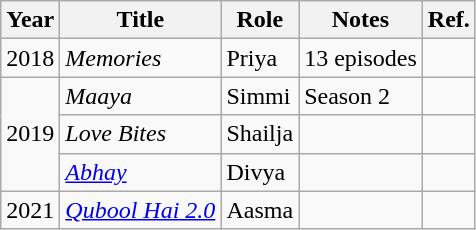<table class="wikitable sortable">
<tr>
<th>Year</th>
<th>Title</th>
<th>Role</th>
<th>Notes</th>
<th class="unsortable">Ref.</th>
</tr>
<tr>
<td>2018</td>
<td><em>Memories</em></td>
<td>Priya</td>
<td>13 episodes</td>
<td></td>
</tr>
<tr>
<td rowspan="3">2019</td>
<td><em>Maaya</em></td>
<td>Simmi</td>
<td>Season 2</td>
<td></td>
</tr>
<tr>
<td><em>Love Bites</em></td>
<td>Shailja</td>
<td></td>
<td></td>
</tr>
<tr>
<td><em><a href='#'>Abhay</a></em></td>
<td>Divya</td>
<td></td>
<td></td>
</tr>
<tr>
<td>2021</td>
<td><em><a href='#'>Qubool Hai 2.0</a></em></td>
<td>Aasma</td>
<td></td>
<td></td>
</tr>
</table>
